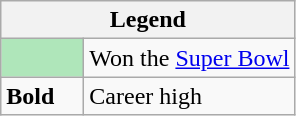<table class="wikitable mw-collapsible mw-collapsed">
<tr>
<th colspan="2">Legend</th>
</tr>
<tr>
<td style="background:#afe6ba; width:3em;"></td>
<td>Won the <a href='#'>Super Bowl</a></td>
</tr>
<tr>
<td><strong>Bold</strong></td>
<td>Career high</td>
</tr>
</table>
